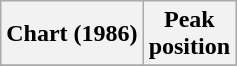<table class="wikitable plainrowheaders" style="text-align:center">
<tr>
<th scope="col">Chart (1986)</th>
<th scope="col">Peak<br>position</th>
</tr>
<tr>
</tr>
</table>
